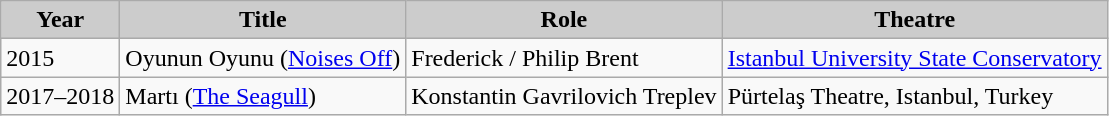<table class="wikitable" style="font-size:100%;">
<tr>
<th style="background:#ccc;">Year</th>
<th style="background:#ccc;">Title</th>
<th style="background:#ccc;">Role</th>
<th style="background:#ccc;">Theatre</th>
</tr>
<tr>
<td>2015</td>
<td>Oyunun Oyunu (<a href='#'>Noises Off</a>)</td>
<td>Frederick / Philip Brent</td>
<td><a href='#'>Istanbul University State Conservatory</a></td>
</tr>
<tr>
<td>2017–2018</td>
<td>Martı (<a href='#'>The Seagull</a>)</td>
<td>Konstantin Gavrilovich Treplev</td>
<td>Pürtelaş Theatre, Istanbul, Turkey</td>
</tr>
</table>
